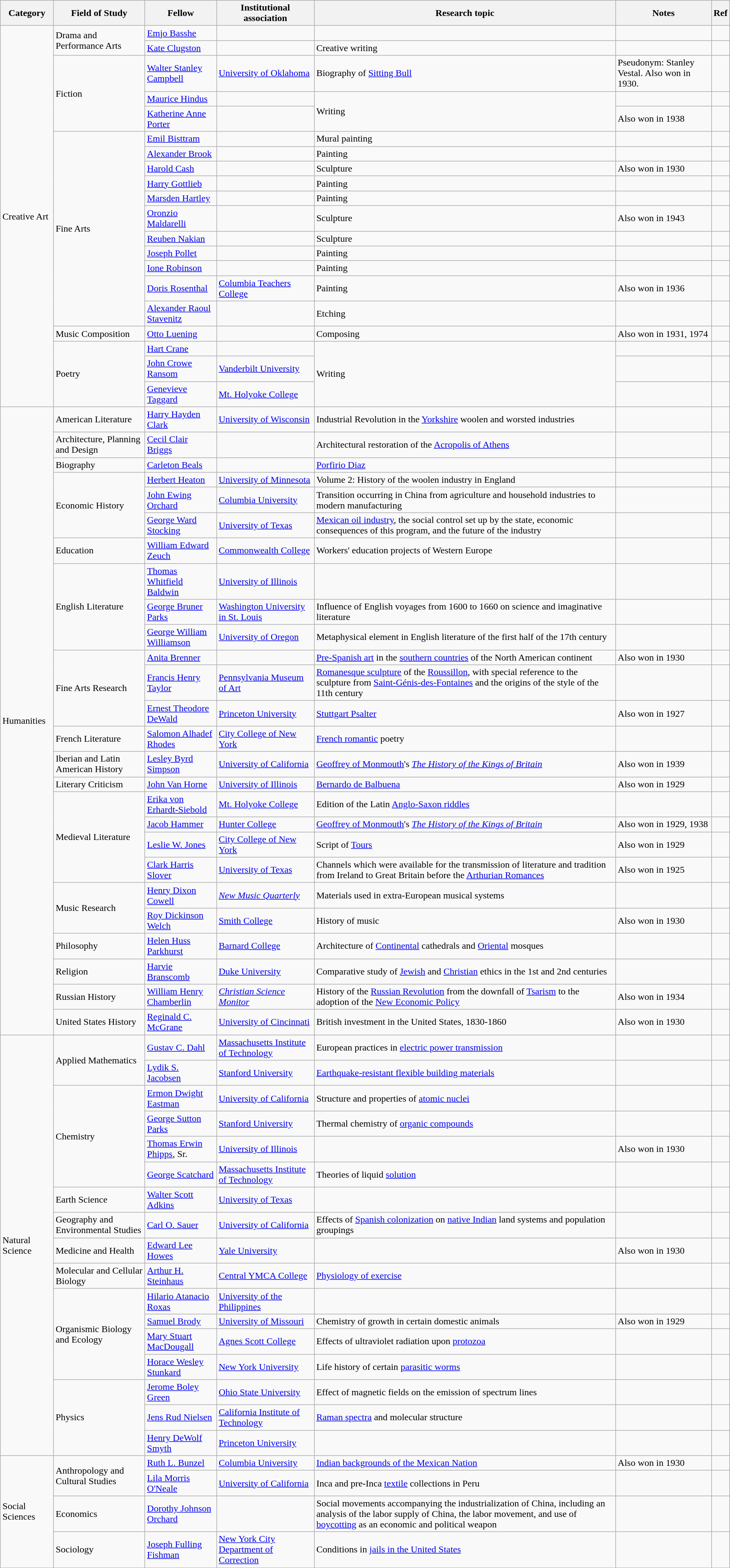<table class="wikitable sortable static-row-numbers static-row-header-text">
<tr>
<th>Category</th>
<th>Field of Study</th>
<th>Fellow</th>
<th>Institutional association </th>
<th>Research topic</th>
<th>Notes</th>
<th class="unsortable">Ref</th>
</tr>
<tr>
<td rowspan="20">Creative Art</td>
<td rowspan="2">Drama and Performance Arts</td>
<td><a href='#'>Emjo Basshe</a></td>
<td></td>
<td></td>
<td></td>
<td></td>
</tr>
<tr>
<td><a href='#'>Kate Clugston</a></td>
<td></td>
<td>Creative writing</td>
<td></td>
<td></td>
</tr>
<tr>
<td rowspan="3">Fiction</td>
<td><a href='#'>Walter Stanley Campbell</a></td>
<td><a href='#'>University of Oklahoma</a></td>
<td>Biography of <a href='#'>Sitting Bull</a></td>
<td>Pseudonym: Stanley Vestal. Also won in 1930.</td>
<td></td>
</tr>
<tr>
<td><a href='#'>Maurice Hindus</a></td>
<td></td>
<td rowspan="2">Writing</td>
<td></td>
<td></td>
</tr>
<tr>
<td><a href='#'>Katherine Anne Porter</a></td>
<td></td>
<td>Also won in 1938</td>
<td></td>
</tr>
<tr>
<td rowspan="11">Fine Arts</td>
<td><a href='#'>Emil Bisttram</a></td>
<td></td>
<td>Mural painting</td>
<td></td>
<td></td>
</tr>
<tr>
<td><a href='#'>Alexander Brook</a></td>
<td></td>
<td>Painting</td>
<td></td>
<td></td>
</tr>
<tr>
<td><a href='#'>Harold Cash</a></td>
<td></td>
<td>Sculpture</td>
<td>Also won in 1930</td>
<td></td>
</tr>
<tr>
<td><a href='#'>Harry Gottlieb</a></td>
<td></td>
<td>Painting</td>
<td></td>
<td></td>
</tr>
<tr>
<td><a href='#'>Marsden Hartley</a></td>
<td></td>
<td>Painting</td>
<td></td>
<td></td>
</tr>
<tr>
<td><a href='#'>Oronzio Maldarelli</a></td>
<td></td>
<td>Sculpture</td>
<td>Also won in 1943</td>
<td></td>
</tr>
<tr>
<td><a href='#'>Reuben Nakian</a></td>
<td></td>
<td>Sculpture</td>
<td></td>
<td></td>
</tr>
<tr>
<td><a href='#'>Joseph Pollet</a></td>
<td></td>
<td>Painting</td>
<td></td>
<td></td>
</tr>
<tr>
<td><a href='#'>Ione Robinson</a></td>
<td></td>
<td>Painting</td>
<td></td>
<td></td>
</tr>
<tr>
<td><a href='#'>Doris Rosenthal</a></td>
<td><a href='#'>Columbia Teachers College</a></td>
<td>Painting</td>
<td>Also won in 1936</td>
<td></td>
</tr>
<tr>
<td><a href='#'>Alexander Raoul Stavenitz</a></td>
<td></td>
<td>Etching</td>
<td></td>
<td></td>
</tr>
<tr>
<td>Music Composition</td>
<td><a href='#'>Otto Luening</a></td>
<td></td>
<td>Composing</td>
<td>Also won in 1931, 1974</td>
<td></td>
</tr>
<tr>
<td rowspan="3">Poetry</td>
<td><a href='#'>Hart Crane</a></td>
<td></td>
<td rowspan="3">Writing</td>
<td></td>
<td></td>
</tr>
<tr>
<td><a href='#'>John Crowe Ransom</a></td>
<td><a href='#'>Vanderbilt University</a></td>
<td></td>
<td></td>
</tr>
<tr>
<td><a href='#'>Genevieve Taggard</a></td>
<td><a href='#'>Mt. Holyoke College</a></td>
<td></td>
<td></td>
</tr>
<tr>
<td rowspan="26">Humanities</td>
<td>American Literature</td>
<td><a href='#'>Harry Hayden Clark</a></td>
<td><a href='#'>University of Wisconsin</a></td>
<td>Industrial Revolution in the <a href='#'>Yorkshire</a> woolen and worsted industries</td>
<td></td>
<td></td>
</tr>
<tr>
<td>Architecture, Planning and Design</td>
<td><a href='#'>Cecil Clair Briggs</a></td>
<td></td>
<td>Architectural restoration of the <a href='#'>Acropolis of Athens</a></td>
<td></td>
<td></td>
</tr>
<tr>
<td>Biography</td>
<td><a href='#'>Carleton Beals</a></td>
<td></td>
<td><a href='#'>Porfirio Diaz</a></td>
<td></td>
<td></td>
</tr>
<tr>
<td rowspan="3">Economic History</td>
<td><a href='#'>Herbert Heaton</a></td>
<td><a href='#'>University of Minnesota</a></td>
<td>Volume 2: History of the woolen industry in England</td>
<td></td>
<td></td>
</tr>
<tr>
<td><a href='#'>John Ewing Orchard</a></td>
<td><a href='#'>Columbia University</a></td>
<td>Transition occurring in China from agriculture and household industries to modern manufacturing</td>
<td></td>
<td></td>
</tr>
<tr>
<td><a href='#'>George Ward Stocking</a></td>
<td><a href='#'>University of Texas</a></td>
<td><a href='#'>Mexican oil industry</a>, the social control set up by the state, economic consequences of this program, and the future of the industry</td>
<td></td>
<td></td>
</tr>
<tr>
<td>Education</td>
<td><a href='#'>William Edward Zeuch</a></td>
<td><a href='#'>Commonwealth College</a></td>
<td>Workers' education projects of Western Europe</td>
<td></td>
<td></td>
</tr>
<tr>
<td rowspan="3">English Literature</td>
<td><a href='#'>Thomas Whitfield Baldwin</a></td>
<td><a href='#'>University of Illinois</a></td>
<td></td>
<td></td>
<td></td>
</tr>
<tr>
<td><a href='#'>George Bruner Parks</a></td>
<td><a href='#'>Washington University in St. Louis</a></td>
<td>Influence of English voyages from 1600 to 1660 on science and imaginative literature</td>
<td></td>
<td></td>
</tr>
<tr>
<td><a href='#'>George William Williamson</a></td>
<td><a href='#'>University of Oregon</a></td>
<td>Metaphysical element in English literature of the first half of the 17th century</td>
<td></td>
<td></td>
</tr>
<tr>
<td rowspan="3">Fine Arts Research</td>
<td><a href='#'>Anita Brenner</a></td>
<td></td>
<td><a href='#'>Pre-Spanish art</a> in the <a href='#'>southern countries</a> of the North American continent</td>
<td>Also won in 1930</td>
<td></td>
</tr>
<tr>
<td><a href='#'>Francis Henry Taylor</a></td>
<td><a href='#'>Pennsylvania Museum of Art</a></td>
<td><a href='#'>Romanesque sculpture</a> of the <a href='#'>Roussillon</a>, with special reference to the sculpture from <a href='#'>Saint-Génis-des-Fontaines</a> and the origins of the style of the 11th century</td>
<td></td>
<td></td>
</tr>
<tr>
<td><a href='#'>Ernest Theodore DeWald</a></td>
<td><a href='#'>Princeton University</a></td>
<td><a href='#'>Stuttgart Psalter</a></td>
<td>Also won in 1927</td>
<td></td>
</tr>
<tr>
<td>French Literature</td>
<td><a href='#'>Salomon Alhadef Rhodes</a></td>
<td><a href='#'>City College of New York</a></td>
<td><a href='#'>French romantic</a> poetry</td>
<td></td>
<td></td>
</tr>
<tr>
<td>Iberian and Latin American History</td>
<td><a href='#'>Lesley Byrd Simpson</a> </td>
<td><a href='#'>University of California</a></td>
<td><a href='#'>Geoffrey of Monmouth</a>'s <em><a href='#'>The History of the Kings of Britain</a></em></td>
<td>Also won in 1939</td>
<td></td>
</tr>
<tr>
<td>Literary Criticism</td>
<td><a href='#'>John Van Horne</a></td>
<td><a href='#'>University of Illinois</a></td>
<td><a href='#'>Bernardo de Balbuena</a></td>
<td>Also won in 1929</td>
<td></td>
</tr>
<tr>
<td rowspan="4">Medieval Literature</td>
<td><a href='#'>Erika von Erhardt-Siebold</a></td>
<td><a href='#'>Mt. Holyoke College</a></td>
<td>Edition of the Latin <a href='#'>Anglo-Saxon riddles</a></td>
<td></td>
<td></td>
</tr>
<tr>
<td><a href='#'>Jacob Hammer</a></td>
<td><a href='#'>Hunter College</a></td>
<td><a href='#'>Geoffrey of Monmouth</a>'s <em><a href='#'>The History of the Kings of Britain</a></em></td>
<td>Also won in 1929, 1938</td>
<td></td>
</tr>
<tr>
<td><a href='#'>Leslie W. Jones</a></td>
<td><a href='#'>City College of New York</a></td>
<td>Script of <a href='#'>Tours</a></td>
<td>Also won in 1929</td>
<td></td>
</tr>
<tr>
<td><a href='#'>Clark Harris Slover</a></td>
<td><a href='#'>University of Texas</a></td>
<td>Channels which were available for the transmission of literature and tradition from Ireland to Great Britain before the  <a href='#'>Arthurian Romances</a></td>
<td>Also won in 1925</td>
<td></td>
</tr>
<tr>
<td rowspan="2">Music Research</td>
<td><a href='#'>Henry Dixon Cowell</a></td>
<td><em><a href='#'>New Music Quarterly</a></em></td>
<td>Materials used in extra-European musical systems</td>
<td></td>
<td></td>
</tr>
<tr>
<td><a href='#'>Roy Dickinson Welch</a></td>
<td><a href='#'>Smith College</a></td>
<td>History of music</td>
<td>Also won in 1930</td>
<td></td>
</tr>
<tr>
<td>Philosophy</td>
<td><a href='#'>Helen Huss Parkhurst</a></td>
<td><a href='#'>Barnard College</a></td>
<td>Architecture of <a href='#'>Continental</a> cathedrals and <a href='#'>Oriental</a> mosques</td>
<td></td>
<td></td>
</tr>
<tr>
<td>Religion</td>
<td><a href='#'>Harvie Branscomb</a></td>
<td><a href='#'>Duke University</a></td>
<td>Comparative study of <a href='#'>Jewish</a> and <a href='#'>Christian</a> ethics in the 1st and 2nd centuries</td>
<td></td>
<td></td>
</tr>
<tr>
<td>Russian History</td>
<td><a href='#'>William Henry Chamberlin</a></td>
<td><em><a href='#'>Christian Science Monitor</a></em></td>
<td>History of the <a href='#'>Russian Revolution</a> from the downfall of <a href='#'>Tsarism</a> to the adoption of the <a href='#'>New Economic Policy</a></td>
<td>Also won in 1934</td>
<td></td>
</tr>
<tr>
<td>United States History</td>
<td><a href='#'>Reginald C. McGrane</a></td>
<td><a href='#'>University of Cincinnati</a></td>
<td>British investment in the United States, 1830-1860</td>
<td>Also won in 1930</td>
<td></td>
</tr>
<tr>
<td rowspan="17">Natural Science</td>
<td rowspan="2">Applied Mathematics</td>
<td><a href='#'>Gustav C. Dahl</a></td>
<td><a href='#'>Massachusetts Institute of Technology</a></td>
<td>European practices in <a href='#'>electric power transmission</a></td>
<td></td>
<td></td>
</tr>
<tr>
<td><a href='#'>Lydik S. Jacobsen</a></td>
<td><a href='#'>Stanford University</a></td>
<td><a href='#'>Earthquake-resistant flexible building materials</a></td>
<td></td>
<td></td>
</tr>
<tr>
<td rowspan="4">Chemistry</td>
<td><a href='#'>Ermon Dwight Eastman</a></td>
<td><a href='#'>University of California</a></td>
<td>Structure and properties of <a href='#'>atomic nuclei</a></td>
<td></td>
<td></td>
</tr>
<tr>
<td><a href='#'>George Sutton Parks</a></td>
<td><a href='#'>Stanford University</a></td>
<td>Thermal chemistry of <a href='#'>organic compounds</a></td>
<td></td>
<td></td>
</tr>
<tr>
<td><a href='#'>Thomas Erwin Phipps</a>, Sr.</td>
<td><a href='#'>University of Illinois</a></td>
<td></td>
<td>Also won in 1930</td>
<td></td>
</tr>
<tr>
<td><a href='#'>George Scatchard</a></td>
<td><a href='#'>Massachusetts Institute of Technology</a></td>
<td>Theories of liquid <a href='#'>solution</a></td>
<td></td>
<td></td>
</tr>
<tr>
<td>Earth Science</td>
<td><a href='#'>Walter Scott Adkins</a></td>
<td><a href='#'>University of Texas</a></td>
<td></td>
<td></td>
<td></td>
</tr>
<tr>
<td>Geography and Environmental Studies</td>
<td><a href='#'>Carl O. Sauer</a></td>
<td><a href='#'>University of California</a></td>
<td>Effects of <a href='#'>Spanish colonization</a> on <a href='#'>native Indian</a> land systems and population groupings</td>
<td></td>
<td></td>
</tr>
<tr>
<td>Medicine and Health</td>
<td><a href='#'>Edward Lee Howes</a></td>
<td><a href='#'>Yale University</a></td>
<td></td>
<td>Also won in 1930</td>
<td></td>
</tr>
<tr>
<td>Molecular and Cellular Biology</td>
<td><a href='#'>Arthur H. Steinhaus</a></td>
<td><a href='#'>Central YMCA College</a></td>
<td><a href='#'>Physiology of exercise</a></td>
<td></td>
<td></td>
</tr>
<tr>
<td rowspan="4">Organismic Biology and Ecology</td>
<td><a href='#'>Hilario Atanacio Roxas</a></td>
<td><a href='#'>University of the Philippines</a></td>
<td></td>
<td></td>
<td></td>
</tr>
<tr>
<td><a href='#'>Samuel Brody</a></td>
<td><a href='#'>University of Missouri</a></td>
<td>Chemistry of growth in certain domestic animals</td>
<td>Also won in 1929</td>
<td></td>
</tr>
<tr>
<td><a href='#'>Mary Stuart MacDougall</a></td>
<td><a href='#'>Agnes Scott College</a></td>
<td>Effects of ultraviolet radiation upon <a href='#'>protozoa</a></td>
<td></td>
<td></td>
</tr>
<tr>
<td><a href='#'>Horace Wesley Stunkard</a> </td>
<td><a href='#'>New York University</a></td>
<td>Life history of certain <a href='#'>parasitic worms</a></td>
<td></td>
<td></td>
</tr>
<tr>
<td rowspan="3">Physics</td>
<td><a href='#'>Jerome Boley Green</a></td>
<td><a href='#'>Ohio State University</a></td>
<td>Effect of magnetic fields on the emission of spectrum lines</td>
<td></td>
<td></td>
</tr>
<tr>
<td><a href='#'>Jens Rud Nielsen</a></td>
<td><a href='#'>California Institute of Technology</a></td>
<td><a href='#'>Raman spectra</a> and molecular structure</td>
<td></td>
<td></td>
</tr>
<tr>
<td><a href='#'>Henry DeWolf Smyth</a></td>
<td><a href='#'>Princeton University</a></td>
<td></td>
<td></td>
<td></td>
</tr>
<tr>
<td rowspan="4">Social Sciences</td>
<td rowspan="2">Anthropology and Cultural Studies</td>
<td><a href='#'>Ruth L. Bunzel</a></td>
<td><a href='#'>Columbia University</a></td>
<td><a href='#'>Indian backgrounds of the Mexican Nation</a></td>
<td>Also won in 1930</td>
<td></td>
</tr>
<tr>
<td><a href='#'>Lila Morris O'Neale</a></td>
<td><a href='#'>University of California</a></td>
<td>Inca and pre-Inca <a href='#'>textile</a> collections in Peru</td>
<td></td>
<td></td>
</tr>
<tr>
<td>Economics</td>
<td><a href='#'>Dorothy Johnson Orchard</a></td>
<td></td>
<td>Social movements accompanying the industrialization of China, including an analysis of the labor supply of China, the labor movement, and use of <a href='#'>boycotting</a> as an economic and political weapon</td>
<td></td>
<td></td>
</tr>
<tr>
<td>Sociology</td>
<td><a href='#'>Joseph Fulling Fishman</a></td>
<td><a href='#'>New York City Department of Correction</a></td>
<td>Conditions in <a href='#'>jails in the United States</a></td>
<td></td>
<td></td>
</tr>
</table>
